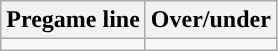<table class="wikitable">
<tr align="center">
<th>Pregame line</th>
<th>Over/under</th>
</tr>
<tr align="center">
<td></td>
<td></td>
</tr>
</table>
